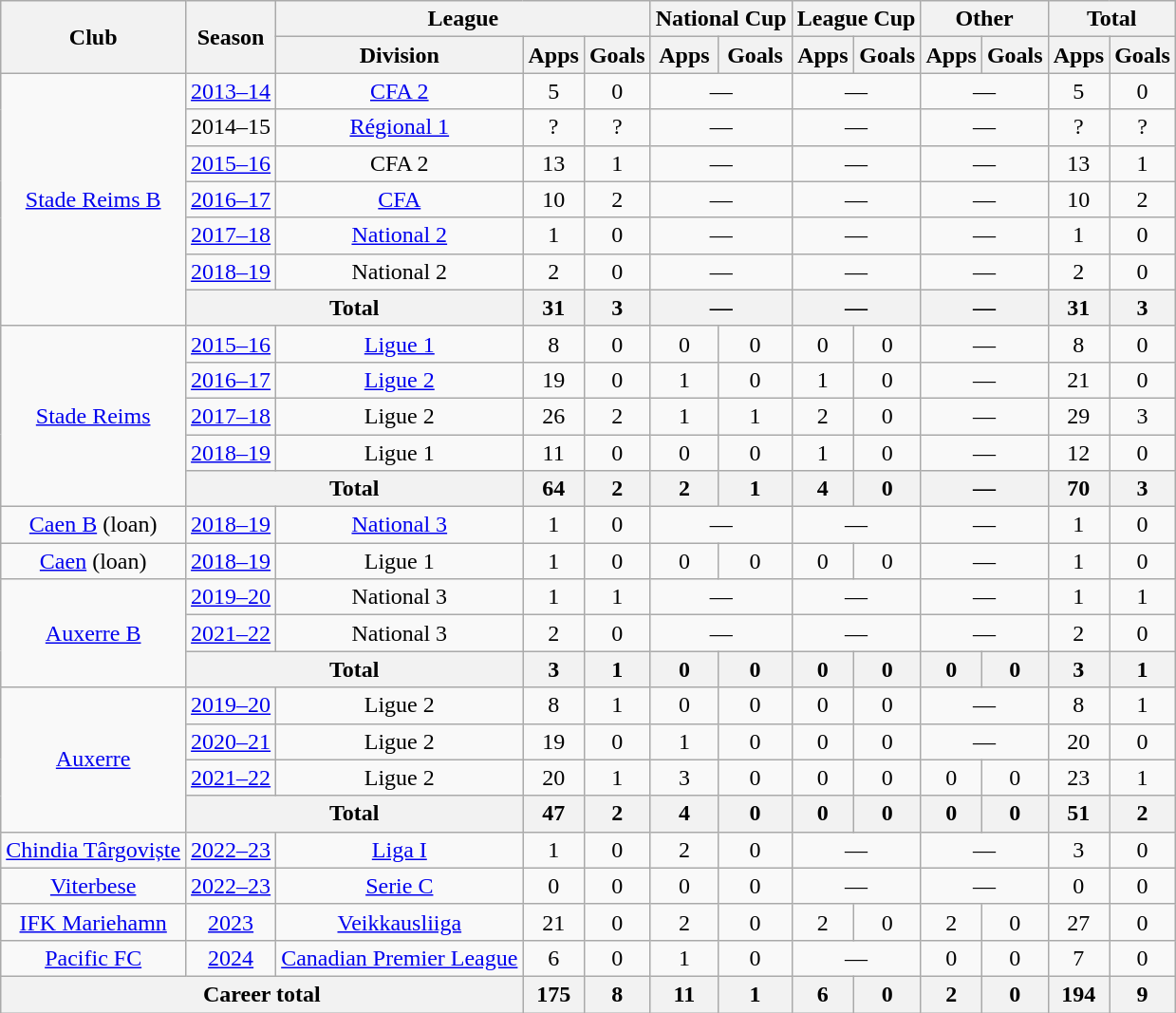<table class="wikitable" style="text-align:center">
<tr>
<th rowspan="2">Club</th>
<th rowspan="2">Season</th>
<th colspan="3">League</th>
<th colspan="2">National Cup</th>
<th colspan="2">League Cup</th>
<th colspan="2">Other</th>
<th colspan="2">Total</th>
</tr>
<tr>
<th>Division</th>
<th>Apps</th>
<th>Goals</th>
<th>Apps</th>
<th>Goals</th>
<th>Apps</th>
<th>Goals</th>
<th>Apps</th>
<th>Goals</th>
<th>Apps</th>
<th>Goals</th>
</tr>
<tr>
<td rowspan="7"><a href='#'>Stade Reims B</a></td>
<td><a href='#'>2013–14</a></td>
<td><a href='#'>CFA 2</a></td>
<td>5</td>
<td>0</td>
<td colspan="2">—</td>
<td colspan="2">—</td>
<td colspan="2">—</td>
<td>5</td>
<td>0</td>
</tr>
<tr>
<td>2014–15</td>
<td><a href='#'>Régional 1</a></td>
<td>?</td>
<td>?</td>
<td colspan="2">—</td>
<td colspan="2">—</td>
<td colspan="2">—</td>
<td>?</td>
<td>?</td>
</tr>
<tr>
<td><a href='#'>2015–16</a></td>
<td>CFA 2</td>
<td>13</td>
<td>1</td>
<td colspan="2">—</td>
<td colspan="2">—</td>
<td colspan="2">—</td>
<td>13</td>
<td>1</td>
</tr>
<tr>
<td><a href='#'>2016–17</a></td>
<td><a href='#'>CFA</a></td>
<td>10</td>
<td>2</td>
<td colspan="2">—</td>
<td colspan="2">—</td>
<td colspan="2">—</td>
<td>10</td>
<td>2</td>
</tr>
<tr>
<td><a href='#'>2017–18</a></td>
<td><a href='#'>National 2</a></td>
<td>1</td>
<td>0</td>
<td colspan="2">—</td>
<td colspan="2">—</td>
<td colspan="2">—</td>
<td>1</td>
<td>0</td>
</tr>
<tr>
<td><a href='#'>2018–19</a></td>
<td>National 2</td>
<td>2</td>
<td>0</td>
<td colspan="2">—</td>
<td colspan="2">—</td>
<td colspan="2">—</td>
<td>2</td>
<td>0</td>
</tr>
<tr>
<th colspan="2">Total</th>
<th>31</th>
<th>3</th>
<th colspan="2">—</th>
<th colspan="2">—</th>
<th colspan="2">—</th>
<th>31</th>
<th>3</th>
</tr>
<tr>
<td rowspan="5"><a href='#'>Stade Reims</a></td>
<td><a href='#'>2015–16</a></td>
<td><a href='#'>Ligue 1</a></td>
<td>8</td>
<td>0</td>
<td>0</td>
<td>0</td>
<td>0</td>
<td>0</td>
<td colspan="2">—</td>
<td>8</td>
<td>0</td>
</tr>
<tr>
<td><a href='#'>2016–17</a></td>
<td><a href='#'>Ligue 2</a></td>
<td>19</td>
<td>0</td>
<td>1</td>
<td>0</td>
<td>1</td>
<td>0</td>
<td colspan="2">—</td>
<td>21</td>
<td>0</td>
</tr>
<tr>
<td><a href='#'>2017–18</a></td>
<td>Ligue 2</td>
<td>26</td>
<td>2</td>
<td>1</td>
<td>1</td>
<td>2</td>
<td>0</td>
<td colspan="2">—</td>
<td>29</td>
<td>3</td>
</tr>
<tr>
<td><a href='#'>2018–19</a></td>
<td>Ligue 1</td>
<td>11</td>
<td>0</td>
<td>0</td>
<td>0</td>
<td>1</td>
<td>0</td>
<td colspan="2">—</td>
<td>12</td>
<td>0</td>
</tr>
<tr>
<th colspan="2">Total</th>
<th>64</th>
<th>2</th>
<th>2</th>
<th>1</th>
<th>4</th>
<th>0</th>
<th colspan="2">—</th>
<th>70</th>
<th>3</th>
</tr>
<tr>
<td><a href='#'>Caen B</a> (loan)</td>
<td><a href='#'>2018–19</a></td>
<td><a href='#'>National 3</a></td>
<td>1</td>
<td>0</td>
<td colspan="2">—</td>
<td colspan="2">—</td>
<td colspan="2">—</td>
<td>1</td>
<td>0</td>
</tr>
<tr>
<td><a href='#'>Caen</a> (loan)</td>
<td><a href='#'>2018–19</a></td>
<td>Ligue 1</td>
<td>1</td>
<td>0</td>
<td>0</td>
<td>0</td>
<td>0</td>
<td>0</td>
<td colspan="2">—</td>
<td>1</td>
<td>0</td>
</tr>
<tr>
<td rowspan="3"><a href='#'>Auxerre B</a></td>
<td><a href='#'>2019–20</a></td>
<td>National 3</td>
<td>1</td>
<td>1</td>
<td colspan="2">—</td>
<td colspan="2">—</td>
<td colspan="2">—</td>
<td>1</td>
<td>1</td>
</tr>
<tr>
<td><a href='#'>2021–22</a></td>
<td>National 3</td>
<td>2</td>
<td>0</td>
<td colspan="2">—</td>
<td colspan="2">—</td>
<td colspan="2">—</td>
<td>2</td>
<td>0</td>
</tr>
<tr>
<th colspan="2">Total</th>
<th>3</th>
<th>1</th>
<th>0</th>
<th>0</th>
<th>0</th>
<th>0</th>
<th>0</th>
<th>0</th>
<th>3</th>
<th>1</th>
</tr>
<tr>
<td rowspan="4"><a href='#'>Auxerre</a></td>
<td><a href='#'>2019–20</a></td>
<td>Ligue 2</td>
<td>8</td>
<td>1</td>
<td>0</td>
<td>0</td>
<td>0</td>
<td>0</td>
<td colspan="2">—</td>
<td>8</td>
<td>1</td>
</tr>
<tr>
<td><a href='#'>2020–21</a></td>
<td>Ligue 2</td>
<td>19</td>
<td>0</td>
<td>1</td>
<td>0</td>
<td>0</td>
<td>0</td>
<td colspan="2">—</td>
<td>20</td>
<td>0</td>
</tr>
<tr>
<td><a href='#'>2021–22</a></td>
<td>Ligue 2</td>
<td>20</td>
<td>1</td>
<td>3</td>
<td>0</td>
<td>0</td>
<td>0</td>
<td>0</td>
<td>0</td>
<td>23</td>
<td>1</td>
</tr>
<tr>
<th colspan="2">Total</th>
<th>47</th>
<th>2</th>
<th>4</th>
<th>0</th>
<th>0</th>
<th>0</th>
<th>0</th>
<th>0</th>
<th>51</th>
<th>2</th>
</tr>
<tr>
<td><a href='#'>Chindia Târgoviște</a></td>
<td><a href='#'>2022–23</a></td>
<td><a href='#'>Liga I</a></td>
<td>1</td>
<td>0</td>
<td>2</td>
<td>0</td>
<td colspan="2">—</td>
<td colspan="2">—</td>
<td>3</td>
<td>0</td>
</tr>
<tr>
<td><a href='#'>Viterbese</a></td>
<td><a href='#'>2022–23</a></td>
<td><a href='#'>Serie C</a></td>
<td>0</td>
<td>0</td>
<td>0</td>
<td>0</td>
<td colspan="2">—</td>
<td colspan="2">—</td>
<td>0</td>
<td>0</td>
</tr>
<tr>
<td><a href='#'>IFK Mariehamn</a></td>
<td><a href='#'>2023</a></td>
<td><a href='#'>Veikkausliiga</a></td>
<td>21</td>
<td>0</td>
<td>2</td>
<td>0</td>
<td>2</td>
<td>0</td>
<td>2</td>
<td>0</td>
<td>27</td>
<td>0</td>
</tr>
<tr>
<td><a href='#'>Pacific FC</a></td>
<td><a href='#'>2024</a></td>
<td><a href='#'>Canadian Premier League</a></td>
<td>6</td>
<td>0</td>
<td>1</td>
<td>0</td>
<td colspan="2">—</td>
<td>0</td>
<td>0</td>
<td>7</td>
<td>0</td>
</tr>
<tr>
<th colspan="3">Career total</th>
<th>175</th>
<th>8</th>
<th>11</th>
<th>1</th>
<th>6</th>
<th>0</th>
<th>2</th>
<th>0</th>
<th>194</th>
<th>9</th>
</tr>
</table>
